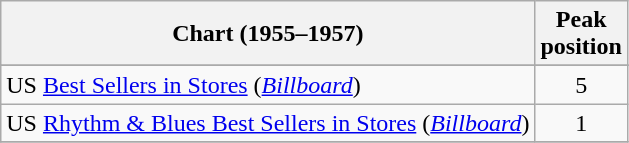<table class="wikitable sortable plainrowheaders">
<tr>
<th scope=col>Chart (1955–1957)</th>
<th scope=col>Peak<br>position</th>
</tr>
<tr>
</tr>
<tr>
</tr>
<tr>
<td>US <a href='#'>Best Sellers in Stores</a> (<em><a href='#'>Billboard</a></em>)</td>
<td style="text-align:center;">5</td>
</tr>
<tr>
<td>US <a href='#'>Rhythm & Blues Best Sellers in Stores</a> (<em><a href='#'>Billboard</a></em>)</td>
<td style="text-align:center;">1</td>
</tr>
<tr>
</tr>
</table>
